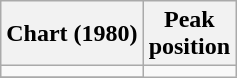<table class="wikitable">
<tr>
<th align="left">Chart (1980)</th>
<th align="left">Peak<br>position</th>
</tr>
<tr>
<td></td>
</tr>
<tr>
</tr>
</table>
